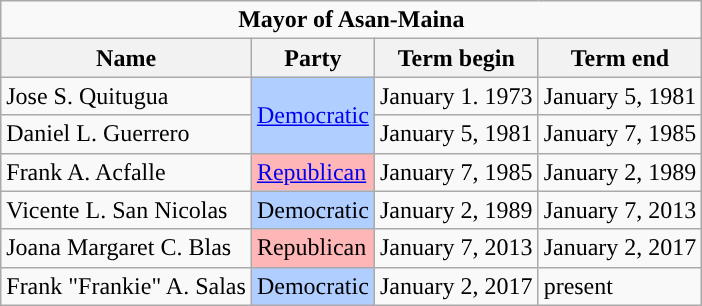<table class="wikitable">
<tr>
<td colspan="4" align=center><strong>Mayor of Asan-Maina</strong></td>
</tr>
<tr>
<th>Name</th>
<th>Party</th>
<th>Term begin</th>
<th>Term end</th>
</tr>
<tr>
<td>Jose S. Quitugua</td>
<td style="background-color: #B0CEFF"; rowspan="2"><a href='#'>Democratic</a></td>
<td>January 1. 1973</td>
<td>January 5, 1981</td>
</tr>
<tr>
<td>Daniel L. Guerrero</td>
<td>January 5, 1981</td>
<td>January 7, 1985</td>
</tr>
<tr>
<td>Frank A. Acfalle</td>
<td style="background-color: #FFB6B6";><a href='#'>Republican</a></td>
<td>January 7, 1985</td>
<td>January 2, 1989</td>
</tr>
<tr>
<td>Vicente L. San Nicolas</td>
<td style="background-color: #B0CEFF;">Democratic</td>
<td>January 2, 1989</td>
<td>January 7, 2013</td>
</tr>
<tr>
<td>Joana Margaret C. Blas</td>
<td style="background-color: #FFB6B6;">Republican</td>
<td>January 7, 2013</td>
<td>January 2, 2017</td>
</tr>
<tr>
<td>Frank "Frankie" A. Salas</td>
<td style="background-color: #B0CEFF;">Democratic</td>
<td>January 2, 2017</td>
<td>present</td>
</tr>
</table>
